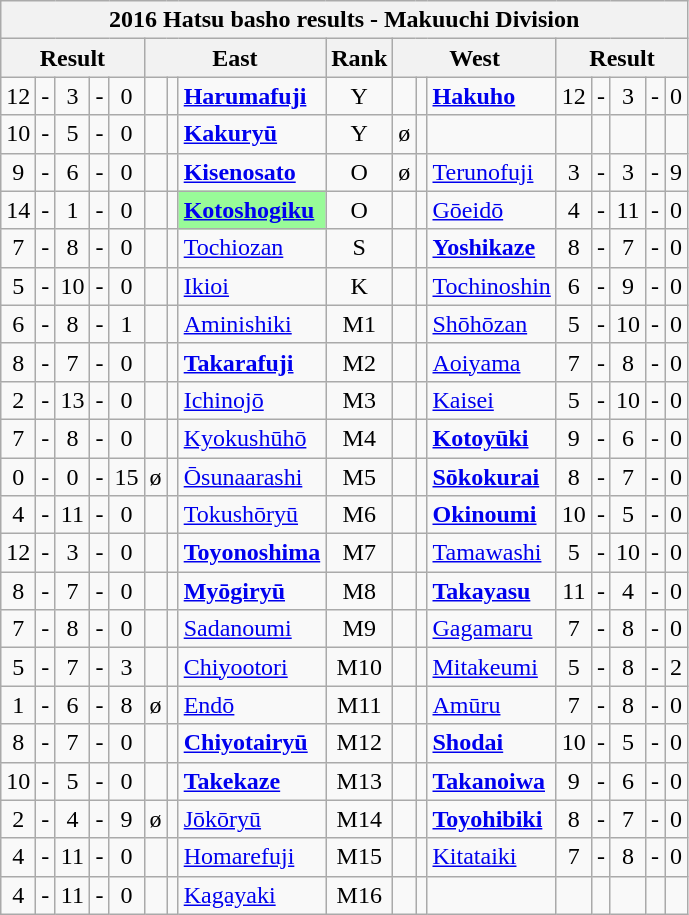<table class="wikitable">
<tr>
<th colspan="17">2016 Hatsu basho results - Makuuchi Division</th>
</tr>
<tr>
<th colspan="5">Result</th>
<th colspan="3">East</th>
<th>Rank</th>
<th colspan="3">West</th>
<th colspan="5">Result</th>
</tr>
<tr>
<td align=center>12</td>
<td align=center>-</td>
<td align=center>3</td>
<td align=center>-</td>
<td align=center>0</td>
<td align=center></td>
<td align=center></td>
<td><strong><a href='#'>Harumafuji</a></strong></td>
<td align=center>Y</td>
<td align=center></td>
<td align=center></td>
<td><strong><a href='#'>Hakuho</a></strong></td>
<td align=center>12</td>
<td align=center>-</td>
<td align=center>3</td>
<td align=center>-</td>
<td align=center>0</td>
</tr>
<tr>
<td align=center>10</td>
<td align=center>-</td>
<td align=center>5</td>
<td align=center>-</td>
<td align=center>0</td>
<td align=center></td>
<td align=center></td>
<td><strong><a href='#'>Kakuryū</a></strong></td>
<td align=center>Y</td>
<td align=center>ø</td>
<td align=center></td>
<td></td>
<td align=center></td>
<td align=center></td>
<td align=center></td>
<td align=center></td>
<td align=center></td>
</tr>
<tr>
<td align=center>9</td>
<td align=center>-</td>
<td align=center>6</td>
<td align=center>-</td>
<td align=center>0</td>
<td align=center></td>
<td align=center></td>
<td><strong><a href='#'>Kisenosato</a></strong></td>
<td align=center>O</td>
<td align=center>ø</td>
<td align=center></td>
<td><a href='#'>Terunofuji</a></td>
<td align=center>3</td>
<td align=center>-</td>
<td align=center>3</td>
<td align=center>-</td>
<td align=center>9</td>
</tr>
<tr>
<td align=center>14</td>
<td align=center>-</td>
<td align=center>1</td>
<td align=center>-</td>
<td align=center>0</td>
<td align=center></td>
<td align=center></td>
<td style="background: PaleGreen;"><strong><a href='#'>Kotoshogiku</a></strong></td>
<td align=center>O</td>
<td align=center></td>
<td align=center></td>
<td><a href='#'>Gōeidō</a></td>
<td align=center>4</td>
<td align=center>-</td>
<td align=center>11</td>
<td align=center>-</td>
<td align=center>0</td>
</tr>
<tr>
<td align=center>7</td>
<td align=center>-</td>
<td align=center>8</td>
<td align=center>-</td>
<td align=center>0</td>
<td align=center></td>
<td align=center></td>
<td><a href='#'>Tochiozan</a></td>
<td align=center>S</td>
<td align=center></td>
<td align=center></td>
<td><strong><a href='#'>Yoshikaze</a></strong></td>
<td align=center>8</td>
<td align=center>-</td>
<td align=center>7</td>
<td align=center>-</td>
<td align=center>0</td>
</tr>
<tr>
<td align=center>5</td>
<td align=center>-</td>
<td align=center>10</td>
<td align=center>-</td>
<td align=center>0</td>
<td align=center></td>
<td align=center></td>
<td><a href='#'>Ikioi</a></td>
<td align=center>K</td>
<td align=center></td>
<td align=center></td>
<td><a href='#'>Tochinoshin</a></td>
<td align=center>6</td>
<td align=center>-</td>
<td align=center>9</td>
<td align=center>-</td>
<td align=center>0</td>
</tr>
<tr>
<td align=center>6</td>
<td align=center>-</td>
<td align=center>8</td>
<td align=center>-</td>
<td align=center>1</td>
<td align=center></td>
<td align=center></td>
<td><a href='#'>Aminishiki</a></td>
<td align=center>M1</td>
<td align=center></td>
<td align=center></td>
<td><a href='#'>Shōhōzan</a></td>
<td align=center>5</td>
<td align=center>-</td>
<td align=center>10</td>
<td align=center>-</td>
<td align=center>0</td>
</tr>
<tr>
<td align=center>8</td>
<td align=center>-</td>
<td align=center>7</td>
<td align=center>-</td>
<td align=center>0</td>
<td align=center></td>
<td align=center></td>
<td><strong><a href='#'>Takarafuji</a></strong></td>
<td align=center>M2</td>
<td align=center></td>
<td align=center></td>
<td><a href='#'>Aoiyama</a></td>
<td align=center>7</td>
<td align=center>-</td>
<td align=center>8</td>
<td align=center>-</td>
<td align=center>0</td>
</tr>
<tr>
<td align=center>2</td>
<td align=center>-</td>
<td align=center>13</td>
<td align=center>-</td>
<td align=center>0</td>
<td align=center></td>
<td align=center></td>
<td><a href='#'>Ichinojō</a></td>
<td align=center>M3</td>
<td align=center></td>
<td align=center></td>
<td><a href='#'>Kaisei</a></td>
<td align=center>5</td>
<td align=center>-</td>
<td align=center>10</td>
<td align=center>-</td>
<td align=center>0</td>
</tr>
<tr>
<td align=center>7</td>
<td align=center>-</td>
<td align=center>8</td>
<td align=center>-</td>
<td align=center>0</td>
<td align=center></td>
<td align=center></td>
<td><a href='#'>Kyokushūhō</a></td>
<td align=center>M4</td>
<td align=center></td>
<td align=center></td>
<td><strong><a href='#'>Kotoyūki</a></strong></td>
<td align=center>9</td>
<td align=center>-</td>
<td align=center>6</td>
<td align=center>-</td>
<td align=center>0</td>
</tr>
<tr>
<td align=center>0</td>
<td align=center>-</td>
<td align=center>0</td>
<td align=center>-</td>
<td align=center>15</td>
<td align=center>ø</td>
<td align=center></td>
<td><a href='#'>Ōsunaarashi</a></td>
<td align=center>M5</td>
<td align=center></td>
<td align=center></td>
<td><strong><a href='#'>Sōkokurai</a></strong></td>
<td align=center>8</td>
<td align=center>-</td>
<td align=center>7</td>
<td align=center>-</td>
<td align=center>0</td>
</tr>
<tr>
<td align=center>4</td>
<td align=center>-</td>
<td align=center>11</td>
<td align=center>-</td>
<td align=center>0</td>
<td align=center></td>
<td align=center></td>
<td><a href='#'>Tokushōryū</a></td>
<td align=center>M6</td>
<td align=center></td>
<td align=center></td>
<td><strong><a href='#'>Okinoumi</a></strong></td>
<td align=center>10</td>
<td align=center>-</td>
<td align=center>5</td>
<td align=center>-</td>
<td align=center>0</td>
</tr>
<tr>
<td align=center>12</td>
<td align=center>-</td>
<td align=center>3</td>
<td align=center>-</td>
<td align=center>0</td>
<td align=center></td>
<td align=center></td>
<td><strong><a href='#'>Toyonoshima</a></strong></td>
<td align=center>M7</td>
<td align=center></td>
<td align=center></td>
<td><a href='#'>Tamawashi</a></td>
<td align=center>5</td>
<td align=center>-</td>
<td align=center>10</td>
<td align=center>-</td>
<td align=center>0</td>
</tr>
<tr>
<td align=center>8</td>
<td align=center>-</td>
<td align=center>7</td>
<td align=center>-</td>
<td align=center>0</td>
<td align=center></td>
<td align=center></td>
<td><strong><a href='#'>Myōgiryū</a></strong></td>
<td align=center>M8</td>
<td align=center></td>
<td align=center></td>
<td><strong><a href='#'>Takayasu</a></strong></td>
<td align=center>11</td>
<td align=center>-</td>
<td align=center>4</td>
<td align=center>-</td>
<td align=center>0</td>
</tr>
<tr>
<td align=center>7</td>
<td align=center>-</td>
<td align=center>8</td>
<td align=center>-</td>
<td align=center>0</td>
<td align=center></td>
<td align=center></td>
<td><a href='#'>Sadanoumi</a></td>
<td align=center>M9</td>
<td align=center></td>
<td align=center></td>
<td><a href='#'>Gagamaru</a></td>
<td align=center>7</td>
<td align=center>-</td>
<td align=center>8</td>
<td align=center>-</td>
<td align=center>0</td>
</tr>
<tr>
<td align=center>5</td>
<td align=center>-</td>
<td align=center>7</td>
<td align=center>-</td>
<td align=center>3</td>
<td align=center></td>
<td align=center></td>
<td><a href='#'>Chiyootori</a></td>
<td align=center>M10</td>
<td align=center></td>
<td align=center></td>
<td><a href='#'>Mitakeumi</a></td>
<td align=center>5</td>
<td align=center>-</td>
<td align=center>8</td>
<td align=center>-</td>
<td align=center>2</td>
</tr>
<tr>
<td align=center>1</td>
<td align=center>-</td>
<td align=center>6</td>
<td align=center>-</td>
<td align=center>8</td>
<td align=center>ø</td>
<td align=center></td>
<td><a href='#'>Endō</a></td>
<td align=center>M11</td>
<td align=center></td>
<td align=center></td>
<td><a href='#'>Amūru</a></td>
<td align=center>7</td>
<td align=center>-</td>
<td align=center>8</td>
<td align=center>-</td>
<td align=center>0</td>
</tr>
<tr>
<td align=center>8</td>
<td align=center>-</td>
<td align=center>7</td>
<td align=center>-</td>
<td align=center>0</td>
<td align=center></td>
<td align=center></td>
<td><strong><a href='#'>Chiyotairyū</a></strong></td>
<td align=center>M12</td>
<td align=center></td>
<td align=center></td>
<td><strong><a href='#'>Shodai</a></strong></td>
<td align=center>10</td>
<td align=center>-</td>
<td align=center>5</td>
<td align=center>-</td>
<td align=center>0</td>
</tr>
<tr>
<td align=center>10</td>
<td align=center>-</td>
<td align=center>5</td>
<td align=center>-</td>
<td align=center>0</td>
<td align=center></td>
<td align=center></td>
<td><strong><a href='#'>Takekaze</a></strong></td>
<td align=center>M13</td>
<td align=center></td>
<td align=center></td>
<td><strong><a href='#'>Takanoiwa</a></strong></td>
<td align=center>9</td>
<td align=center>-</td>
<td align=center>6</td>
<td align=center>-</td>
<td align=center>0</td>
</tr>
<tr>
<td align=center>2</td>
<td align=center>-</td>
<td align=center>4</td>
<td align=center>-</td>
<td align=center>9</td>
<td align=center>ø</td>
<td align=center></td>
<td><a href='#'>Jōkōryū</a></td>
<td align=center>M14</td>
<td align=center></td>
<td align=center></td>
<td><strong><a href='#'>Toyohibiki</a></strong></td>
<td align=center>8</td>
<td align=center>-</td>
<td align=center>7</td>
<td align=center>-</td>
<td align=center>0</td>
</tr>
<tr>
<td align=center>4</td>
<td align=center>-</td>
<td align=center>11</td>
<td align=center>-</td>
<td align=center>0</td>
<td align=center></td>
<td align=center></td>
<td><a href='#'>Homarefuji</a></td>
<td align=center>M15</td>
<td align=center></td>
<td align=center></td>
<td><a href='#'>Kitataiki</a></td>
<td align=center>7</td>
<td align=center>-</td>
<td align=center>8</td>
<td align=center>-</td>
<td align=center>0</td>
</tr>
<tr>
<td align=center>4</td>
<td align=center>-</td>
<td align=center>11</td>
<td align=center>-</td>
<td align=center>0</td>
<td align=center></td>
<td align=center></td>
<td><a href='#'>Kagayaki</a></td>
<td align=center>M16</td>
<td align=center></td>
<td align=center></td>
<td></td>
<td align=center></td>
<td align=center></td>
<td align=center></td>
<td align=center></td>
<td align=center></td>
</tr>
</table>
